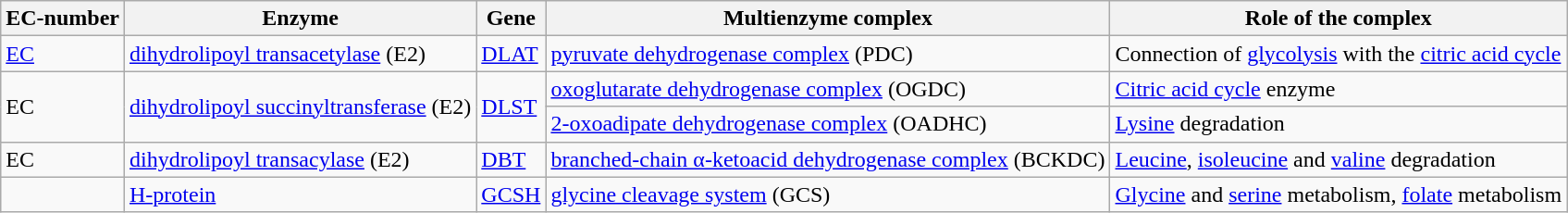<table class="wikitable">
<tr>
<th>EC-number</th>
<th>Enzyme</th>
<th>Gene</th>
<th>Multienzyme complex</th>
<th>Role of the complex</th>
</tr>
<tr>
<td><a href='#'>EC</a> </td>
<td><a href='#'>dihydrolipoyl transacetylase</a> (E2)</td>
<td><a href='#'>DLAT</a></td>
<td><a href='#'>pyruvate dehydrogenase complex</a> (PDC)</td>
<td>Connection of <a href='#'>glycolysis</a> with the <a href='#'>citric acid cycle</a></td>
</tr>
<tr>
<td rowspan="2">EC </td>
<td rowspan="2"><a href='#'>dihydrolipoyl succinyltransferase</a> (E2)</td>
<td rowspan="2"><a href='#'>DLST</a></td>
<td><a href='#'>oxoglutarate dehydrogenase complex</a> (OGDC)</td>
<td><a href='#'>Citric acid cycle</a> enzyme</td>
</tr>
<tr>
<td><a href='#'>2-oxoadipate dehydrogenase complex</a> (OADHC)</td>
<td><a href='#'>Lysine</a> degradation</td>
</tr>
<tr>
<td>EC </td>
<td><a href='#'>dihydrolipoyl transacylase</a> (E2)</td>
<td><a href='#'>DBT</a></td>
<td><a href='#'>branched-chain α-ketoacid dehydrogenase complex</a> (BCKDC)</td>
<td><a href='#'>Leucine</a>, <a href='#'>isoleucine</a> and <a href='#'>valine</a> degradation</td>
</tr>
<tr>
<td></td>
<td><a href='#'>H-protein</a></td>
<td><a href='#'>GCSH</a></td>
<td><a href='#'>glycine cleavage system</a> (GCS)</td>
<td><a href='#'>Glycine</a> and <a href='#'>serine</a> metabolism, <a href='#'>folate</a> metabolism</td>
</tr>
</table>
